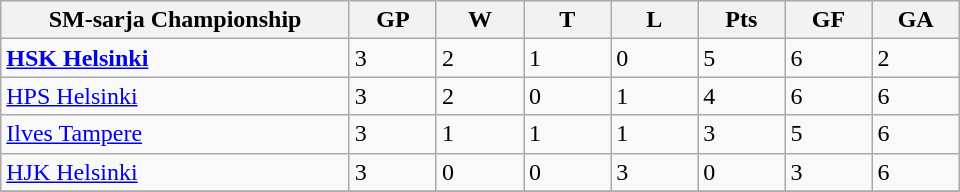<table class="wikitable" style="width: 40em;">
<tr>
<th bgcolor="#DDDDFF" width="20%">SM-sarja Championship</th>
<th bgcolor="#DDDDFF" width="5%">GP</th>
<th bgcolor="#DDDDFF" width="5%">W</th>
<th bgcolor="#DDDDFF" width="5%">T</th>
<th bgcolor="#DDDDFF" width="5%">L</th>
<th bgcolor="#DDDDFF" width="5%">Pts</th>
<th bgcolor="#DDDDFF" width="5%">GF</th>
<th bgcolor="#DDDDFF" width="5%">GA</th>
</tr>
<tr>
<td><strong><a href='#'>HSK Helsinki</a></strong></td>
<td>3</td>
<td>2</td>
<td>1</td>
<td>0</td>
<td>5</td>
<td>6</td>
<td>2</td>
</tr>
<tr>
<td><a href='#'>HPS Helsinki</a></td>
<td>3</td>
<td>2</td>
<td>0</td>
<td>1</td>
<td>4</td>
<td>6</td>
<td>6</td>
</tr>
<tr>
<td><a href='#'>Ilves Tampere</a></td>
<td>3</td>
<td>1</td>
<td>1</td>
<td>1</td>
<td>3</td>
<td>5</td>
<td>6</td>
</tr>
<tr>
<td><a href='#'>HJK Helsinki</a></td>
<td>3</td>
<td>0</td>
<td>0</td>
<td>3</td>
<td>0</td>
<td>3</td>
<td>6</td>
</tr>
<tr>
</tr>
</table>
